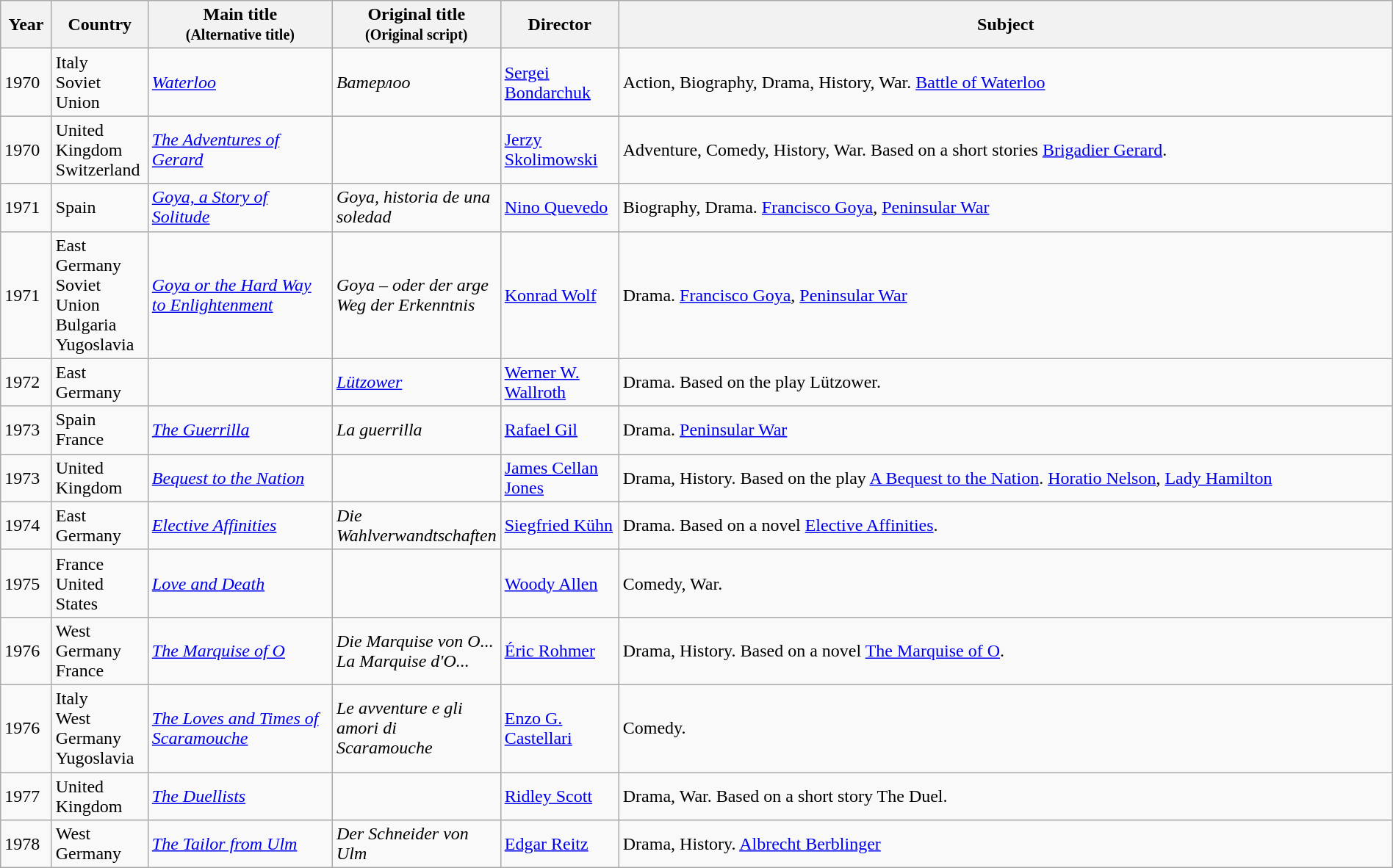<table class="wikitable sortable" style="width:100%;">
<tr>
<th>Year</th>
<th width= 80>Country</th>
<th class="unsortable" style="width:160px;">Main title<br><small>(Alternative title)</small></th>
<th class="unsortable" style="width:140px;">Original title<br><small>(Original script)</small></th>
<th width=100>Director</th>
<th class="unsortable">Subject</th>
</tr>
<tr>
<td>1970</td>
<td>Italy<br>Soviet Union</td>
<td><em><a href='#'>Waterloo</a></em></td>
<td><em>Ватерлоо</em></td>
<td><a href='#'>Sergei Bondarchuk</a></td>
<td>Action, Biography, Drama, History, War. <a href='#'>Battle of Waterloo</a></td>
</tr>
<tr>
<td>1970</td>
<td>United Kingdom<br>Switzerland</td>
<td><em><a href='#'>The Adventures of Gerard</a></em></td>
<td></td>
<td><a href='#'>Jerzy Skolimowski</a></td>
<td>Adventure, Comedy, History, War. Based on a short stories <a href='#'>Brigadier Gerard</a>.</td>
</tr>
<tr>
<td>1971</td>
<td>Spain</td>
<td><em><a href='#'>Goya, a Story of Solitude</a></em></td>
<td><em>Goya, historia de una soledad</em></td>
<td><a href='#'>Nino Quevedo</a></td>
<td>Biography, Drama. <a href='#'>Francisco Goya</a>, <a href='#'>Peninsular War</a></td>
</tr>
<tr>
<td>1971</td>
<td>East Germany<br>Soviet Union<br>Bulgaria<br>Yugoslavia</td>
<td><em><a href='#'>Goya or the Hard Way to Enlightenment</a></em></td>
<td><em>Goya – oder der arge Weg der Erkenntnis</em></td>
<td><a href='#'>Konrad Wolf</a></td>
<td>Drama. <a href='#'>Francisco Goya</a>, <a href='#'>Peninsular War</a></td>
</tr>
<tr>
<td>1972</td>
<td>East Germany</td>
<td></td>
<td><em><a href='#'>Lützower</a></em></td>
<td><a href='#'>Werner W. Wallroth</a></td>
<td>Drama. Based on the play Lützower.</td>
</tr>
<tr>
<td>1973</td>
<td>Spain<br>France</td>
<td><em><a href='#'>The Guerrilla</a></em></td>
<td><em>La guerrilla</em></td>
<td><a href='#'>Rafael Gil</a></td>
<td>Drama. <a href='#'>Peninsular War</a></td>
</tr>
<tr>
<td>1973</td>
<td>United Kingdom</td>
<td><em><a href='#'>Bequest to the Nation</a></em></td>
<td></td>
<td><a href='#'>James Cellan Jones</a></td>
<td>Drama, History. Based on the play <a href='#'>A Bequest to the Nation</a>. <a href='#'>Horatio Nelson</a>, <a href='#'>Lady Hamilton</a></td>
</tr>
<tr>
<td>1974</td>
<td>East Germany</td>
<td><em><a href='#'>Elective Affinities</a></em></td>
<td><em>Die Wahlverwandtschaften</em></td>
<td><a href='#'>Siegfried Kühn</a></td>
<td>Drama. Based on a novel <a href='#'>Elective Affinities</a>.</td>
</tr>
<tr>
<td>1975</td>
<td>France<br>United States</td>
<td><em><a href='#'>Love and Death</a></em></td>
<td></td>
<td><a href='#'>Woody Allen</a></td>
<td>Comedy, War.</td>
</tr>
<tr>
<td>1976</td>
<td>West Germany<br>France</td>
<td><em><a href='#'>The Marquise of O</a></em></td>
<td><em>Die Marquise von O...</em><br><em>La Marquise d'O...</em></td>
<td><a href='#'>Éric Rohmer</a></td>
<td>Drama, History. Based on a novel <a href='#'>The Marquise of O</a>.</td>
</tr>
<tr>
<td>1976</td>
<td>Italy<br>West Germany<br>Yugoslavia</td>
<td><em><a href='#'>The Loves and Times of Scaramouche</a></em></td>
<td><em>Le avventure e gli amori di Scaramouche</em></td>
<td><a href='#'>Enzo G. Castellari</a></td>
<td>Comedy.</td>
</tr>
<tr>
<td>1977</td>
<td>United Kingdom</td>
<td><em><a href='#'>The Duellists</a></em></td>
<td></td>
<td><a href='#'>Ridley Scott</a></td>
<td>Drama, War. Based on a short story The Duel.</td>
</tr>
<tr>
<td>1978</td>
<td>West Germany</td>
<td><em><a href='#'>The Tailor from Ulm</a></em></td>
<td><em>Der Schneider von Ulm</em></td>
<td><a href='#'>Edgar Reitz</a></td>
<td>Drama, History. <a href='#'>Albrecht Berblinger</a></td>
</tr>
</table>
